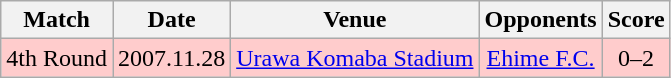<table class="wikitable" style="text-align:center;">
<tr>
<th>Match</th>
<th>Date</th>
<th>Venue</th>
<th>Opponents</th>
<th>Score</th>
</tr>
<tr bgcolor="#FFCCCC">
<td>4th Round</td>
<td>2007.11.28</td>
<td><a href='#'>Urawa Komaba Stadium</a></td>
<td><a href='#'>Ehime F.C.</a></td>
<td>0–2</td>
</tr>
</table>
